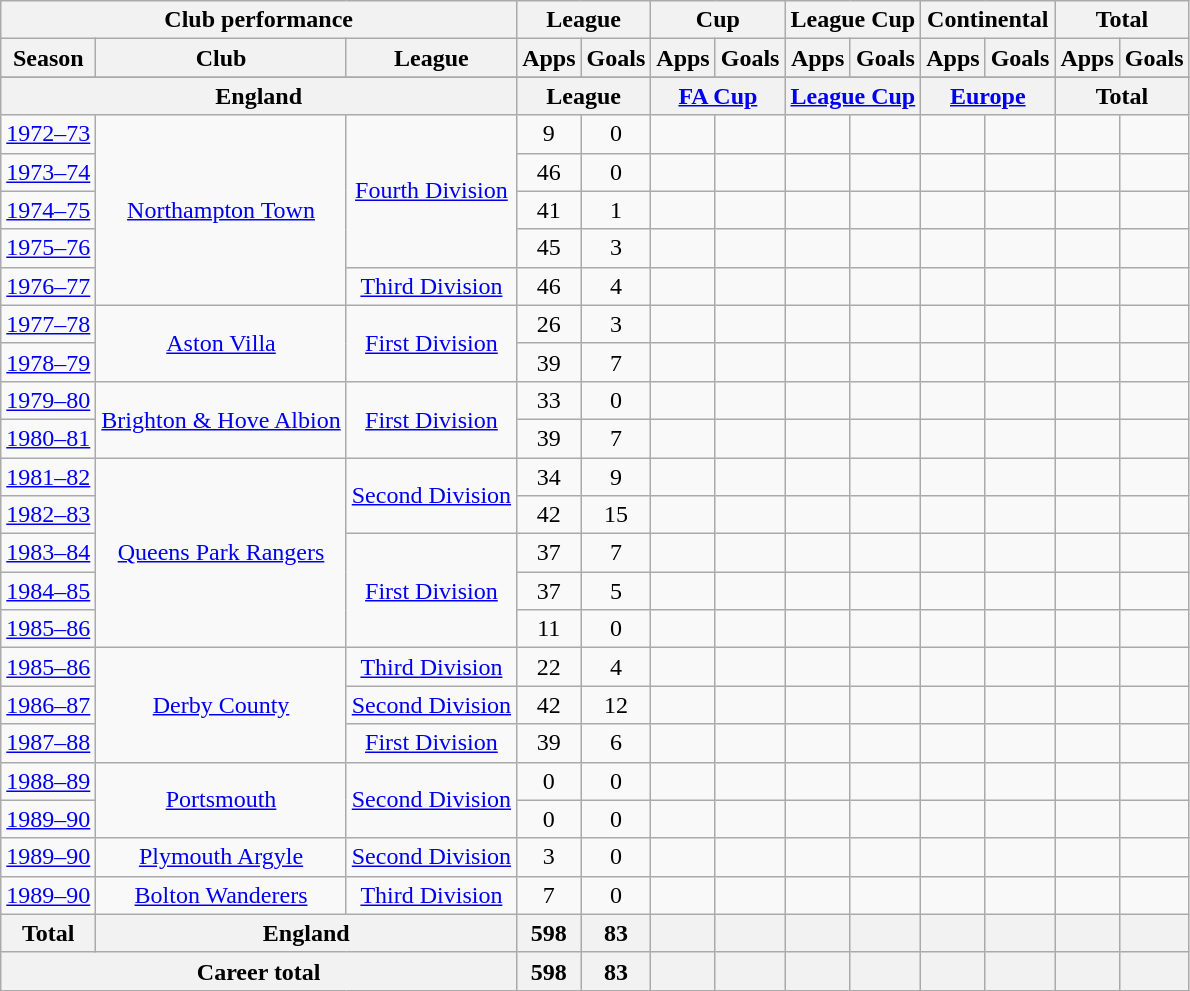<table class="wikitable" style="text-align:center">
<tr>
<th colspan=3>Club performance</th>
<th colspan=2>League</th>
<th colspan=2>Cup</th>
<th colspan=2>League Cup</th>
<th colspan=2>Continental</th>
<th colspan=2>Total</th>
</tr>
<tr>
<th>Season</th>
<th>Club</th>
<th>League</th>
<th>Apps</th>
<th>Goals</th>
<th>Apps</th>
<th>Goals</th>
<th>Apps</th>
<th>Goals</th>
<th>Apps</th>
<th>Goals</th>
<th>Apps</th>
<th>Goals</th>
</tr>
<tr>
</tr>
<tr>
<th colspan=3>England</th>
<th colspan=2>League</th>
<th colspan=2><a href='#'>FA Cup</a></th>
<th colspan=2><a href='#'>League Cup</a></th>
<th colspan=2><a href='#'>Europe</a></th>
<th colspan=2>Total</th>
</tr>
<tr>
<td><a href='#'>1972–73</a></td>
<td rowspan="5"><a href='#'>Northampton Town</a></td>
<td rowspan="4"><a href='#'>Fourth Division</a></td>
<td>9</td>
<td>0</td>
<td></td>
<td></td>
<td></td>
<td></td>
<td></td>
<td></td>
<td></td>
<td></td>
</tr>
<tr>
<td><a href='#'>1973–74</a></td>
<td>46</td>
<td>0</td>
<td></td>
<td></td>
<td></td>
<td></td>
<td></td>
<td></td>
<td></td>
<td></td>
</tr>
<tr>
<td><a href='#'>1974–75</a></td>
<td>41</td>
<td>1</td>
<td></td>
<td></td>
<td></td>
<td></td>
<td></td>
<td></td>
<td></td>
<td></td>
</tr>
<tr>
<td><a href='#'>1975–76</a></td>
<td>45</td>
<td>3</td>
<td></td>
<td></td>
<td></td>
<td></td>
<td></td>
<td></td>
<td></td>
<td></td>
</tr>
<tr>
<td><a href='#'>1976–77</a></td>
<td><a href='#'>Third Division</a></td>
<td>46</td>
<td>4</td>
<td></td>
<td></td>
<td></td>
<td></td>
<td></td>
<td></td>
<td></td>
<td></td>
</tr>
<tr>
<td><a href='#'>1977–78</a></td>
<td rowspan="2"><a href='#'>Aston Villa</a></td>
<td rowspan="2"><a href='#'>First Division</a></td>
<td>26</td>
<td>3</td>
<td></td>
<td></td>
<td></td>
<td></td>
<td></td>
<td></td>
<td></td>
<td></td>
</tr>
<tr>
<td><a href='#'>1978–79</a></td>
<td>39</td>
<td>7</td>
<td></td>
<td></td>
<td></td>
<td></td>
<td></td>
<td></td>
<td></td>
<td></td>
</tr>
<tr>
<td><a href='#'>1979–80</a></td>
<td rowspan="2"><a href='#'>Brighton & Hove Albion</a></td>
<td rowspan="2"><a href='#'>First Division</a></td>
<td>33</td>
<td>0</td>
<td></td>
<td></td>
<td></td>
<td></td>
<td></td>
<td></td>
<td></td>
<td></td>
</tr>
<tr>
<td><a href='#'>1980–81</a></td>
<td>39</td>
<td>7</td>
<td></td>
<td></td>
<td></td>
<td></td>
<td></td>
<td></td>
<td></td>
<td></td>
</tr>
<tr>
<td><a href='#'>1981–82</a></td>
<td rowspan="5"><a href='#'>Queens Park Rangers</a></td>
<td rowspan="2"><a href='#'>Second Division</a></td>
<td>34</td>
<td>9</td>
<td></td>
<td></td>
<td></td>
<td></td>
<td></td>
<td></td>
<td></td>
<td></td>
</tr>
<tr>
<td><a href='#'>1982–83</a></td>
<td>42</td>
<td>15</td>
<td></td>
<td></td>
<td></td>
<td></td>
<td></td>
<td></td>
<td></td>
<td></td>
</tr>
<tr>
<td><a href='#'>1983–84</a></td>
<td rowspan="3"><a href='#'>First Division</a></td>
<td>37</td>
<td>7</td>
<td></td>
<td></td>
<td></td>
<td></td>
<td></td>
<td></td>
<td></td>
<td></td>
</tr>
<tr>
<td><a href='#'>1984–85</a></td>
<td>37</td>
<td>5</td>
<td></td>
<td></td>
<td></td>
<td></td>
<td></td>
<td></td>
<td></td>
<td></td>
</tr>
<tr>
<td><a href='#'>1985–86</a></td>
<td>11</td>
<td>0</td>
<td></td>
<td></td>
<td></td>
<td></td>
<td></td>
<td></td>
<td></td>
<td></td>
</tr>
<tr>
<td><a href='#'>1985–86</a></td>
<td rowspan="3"><a href='#'>Derby County</a></td>
<td><a href='#'>Third Division</a></td>
<td>22</td>
<td>4</td>
<td></td>
<td></td>
<td></td>
<td></td>
<td></td>
<td></td>
<td></td>
<td></td>
</tr>
<tr>
<td><a href='#'>1986–87</a></td>
<td><a href='#'>Second Division</a></td>
<td>42</td>
<td>12</td>
<td></td>
<td></td>
<td></td>
<td></td>
<td></td>
<td></td>
<td></td>
<td></td>
</tr>
<tr>
<td><a href='#'>1987–88</a></td>
<td><a href='#'>First Division</a></td>
<td>39</td>
<td>6</td>
<td></td>
<td></td>
<td></td>
<td></td>
<td></td>
<td></td>
<td></td>
<td></td>
</tr>
<tr>
<td><a href='#'>1988–89</a></td>
<td rowspan="2"><a href='#'>Portsmouth</a></td>
<td rowspan="2"><a href='#'>Second Division</a></td>
<td>0</td>
<td>0</td>
<td></td>
<td></td>
<td></td>
<td></td>
<td></td>
<td></td>
<td></td>
<td></td>
</tr>
<tr>
<td><a href='#'>1989–90</a></td>
<td>0</td>
<td>0</td>
<td></td>
<td></td>
<td></td>
<td></td>
<td></td>
<td></td>
<td></td>
<td></td>
</tr>
<tr>
<td><a href='#'>1989–90</a></td>
<td><a href='#'>Plymouth Argyle</a></td>
<td><a href='#'>Second Division</a></td>
<td>3</td>
<td>0</td>
<td></td>
<td></td>
<td></td>
<td></td>
<td></td>
<td></td>
<td></td>
<td></td>
</tr>
<tr>
<td><a href='#'>1989–90</a></td>
<td><a href='#'>Bolton Wanderers</a></td>
<td><a href='#'>Third Division</a></td>
<td>7</td>
<td>0</td>
<td></td>
<td></td>
<td></td>
<td></td>
<td></td>
<td></td>
<td></td>
<td></td>
</tr>
<tr>
<th rowspan=1>Total</th>
<th colspan=2>England</th>
<th>598</th>
<th>83</th>
<th></th>
<th></th>
<th></th>
<th></th>
<th></th>
<th></th>
<th></th>
<th></th>
</tr>
<tr>
<th colspan=3>Career total</th>
<th>598</th>
<th>83</th>
<th></th>
<th></th>
<th></th>
<th></th>
<th></th>
<th></th>
<th></th>
<th></th>
</tr>
</table>
